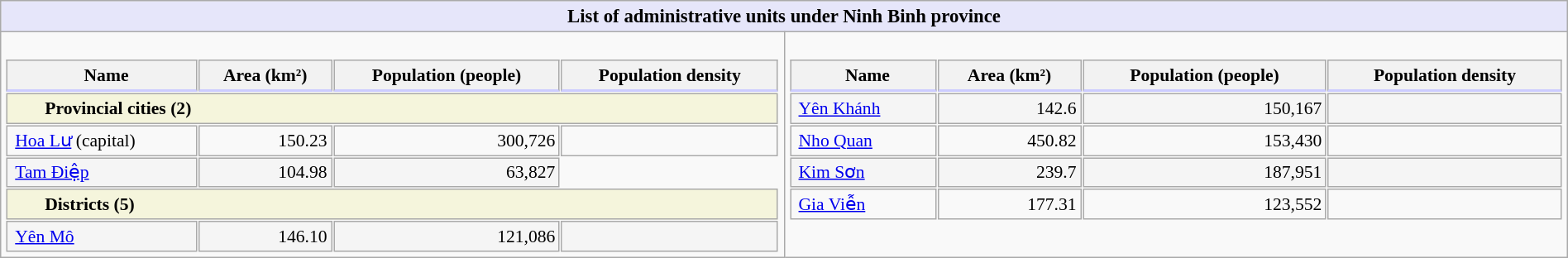<table class="wikitable sortable" width="100%" align="center" style="background: #f9f9f9; border: 1px #aaa solid; margin-top: 16px">
<tr>
<th colspan="2" style="background: #E6E6FA; font-size: 95%;">List of administrative units under Ninh Binh province</th>
</tr>
<tr>
<td width="50%" valign="top" style="background: #f9f9f9;"><br><table cellpadding="1" cellspacing="1" style="background: #f9f9f9; font-size: 90%; text-align: right;" width="100%">
<tr>
<th align="left" style="border-bottom: 2px solid #CCCCFF; padding-left: 10px; white-space:nowrap">Name</th>
<th style="border-bottom: 2px solid #CCCCFF;" !>Area (km²)</th>
<th style="border-bottom: 2px solid #CCCCFF;">Population (people)</th>
<th style="border-bottom: 2px solid #CCCCFF;">Population density</th>
</tr>
<tr>
<td colspan="4" align="left" style="background: #F5F5DC; padding-left: 30px;"><strong>Provincial cities (2)</strong></td>
</tr>
<tr>
<td align="left" style="padding-left: 6px; white-space:nowrap"><a href='#'>Hoa Lư</a> (capital)</td>
<td>150.23</td>
<td>300,726</td>
<td></td>
</tr>
<tr bgcolor="#f5f5f5">
<td align="left" style="padding-left: 6px; white-space:nowrap"><a href='#'>Tam Điệp</a></td>
<td>104.98</td>
<td>63,827</td>
</tr>
<tr>
<td colspan="4" align="left" style="background: #F5F5DC; padding-left: 30px;"><strong>Districts (5)</strong></td>
</tr>
<tr bgcolor="#f5f5f5">
<td align="left" style="padding-left: 6px; white-space:nowrap"><a href='#'>Yên Mô</a></td>
<td>146.10</td>
<td>121,086</td>
<td></td>
</tr>
</table>
</td>
<td width="50%" valign="top" style="background: #f9f9f9;"><br><table cellpadding="1" cellspacing="1" style="background: #f9f9f9; font-size: 90%; text-align: right;" width="100%">
<tr>
<th align="left" style="border-bottom: 2px solid #CCCCFF; padding-left: 10px; white-space:nowrap">Name</th>
<th style="border-bottom: 2px solid #CCCCFF;" !>Area (km²)</th>
<th style="border-bottom: 2px solid #CCCCFF;">Population (people)</th>
<th style="border-bottom: 2px solid #CCCCFF;">Population density</th>
</tr>
<tr bgcolor="#f5f5f5">
<td align="left" style="padding-left: 6px; white-space:nowrap"><a href='#'>Yên Khánh</a></td>
<td>142.6</td>
<td>150,167</td>
<td></td>
</tr>
<tr>
<td align="left" style="padding-left: 6px; white-space:nowrap"><a href='#'>Nho Quan</a></td>
<td>450.82</td>
<td>153,430</td>
<td></td>
</tr>
<tr bgcolor="#f5f5f5">
<td align="left" style="padding-left: 6px; white-space:nowrap"><a href='#'>Kim Sơn</a></td>
<td>239.7</td>
<td>187,951</td>
<td></td>
</tr>
<tr>
<td align="left" style="padding-left: 6px; white-space:nowrap"><a href='#'>Gia Viễn</a></td>
<td>177.31</td>
<td>123,552</td>
<td></td>
</tr>
</table>
</td>
</tr>
</table>
